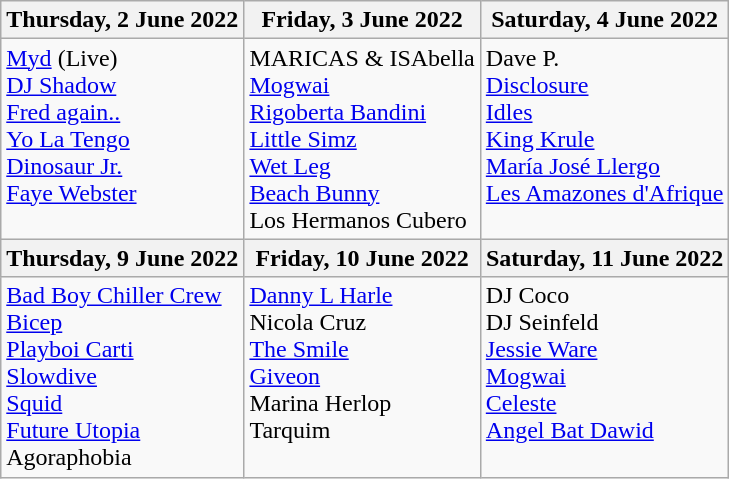<table class="wikitable">
<tr>
<th>Thursday, 2 June 2022</th>
<th>Friday, 3 June 2022</th>
<th>Saturday, 4 June 2022</th>
</tr>
<tr valign="top">
<td><a href='#'>Myd</a> (Live)<br><a href='#'>DJ Shadow</a><br><a href='#'>Fred again..</a><br><a href='#'>Yo La Tengo</a><br><a href='#'>Dinosaur Jr.</a><br><a href='#'>Faye Webster</a></td>
<td>MARICAS & ISAbella<br><a href='#'>Mogwai</a><br><a href='#'>Rigoberta Bandini</a><br><a href='#'>Little Simz</a><br><a href='#'>Wet Leg</a><br><a href='#'>Beach Bunny</a><br>Los Hermanos Cubero</td>
<td>Dave P.<br><a href='#'>Disclosure</a><br><a href='#'>Idles</a><br><a href='#'>King Krule</a><br><a href='#'>María José Llergo</a><br><a href='#'>Les Amazones d'Afrique</a></td>
</tr>
<tr>
<th>Thursday, 9 June 2022</th>
<th>Friday, 10 June 2022</th>
<th>Saturday, 11 June 2022</th>
</tr>
<tr valign="top">
<td><a href='#'>Bad Boy Chiller Crew</a><br><a href='#'>Bicep</a><br><a href='#'>Playboi Carti</a><br><a href='#'>Slowdive</a><br><a href='#'>Squid</a><br><a href='#'>Future Utopia</a><br>Agoraphobia</td>
<td><a href='#'>Danny L Harle</a><br>Nicola Cruz<br><a href='#'>The Smile</a><br><a href='#'>Giveon</a><br>Marina Herlop<br>Tarquim</td>
<td>DJ Coco<br>DJ Seinfeld<br><a href='#'>Jessie Ware</a><br><a href='#'>Mogwai</a><br><a href='#'>Celeste</a><br><a href='#'>Angel Bat Dawid</a></td>
</tr>
</table>
